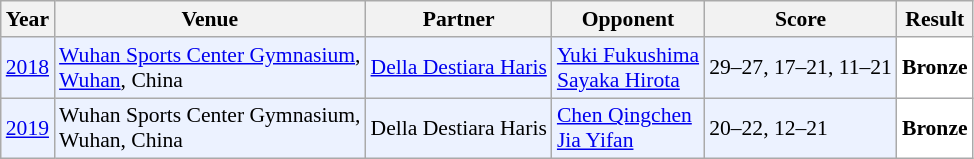<table class="sortable wikitable" style="font-size: 90%">
<tr>
<th>Year</th>
<th>Venue</th>
<th>Partner</th>
<th>Opponent</th>
<th>Score</th>
<th>Result</th>
</tr>
<tr style="background:#ECF2FF">
<td align="center"><a href='#'>2018</a></td>
<td align="left"><a href='#'>Wuhan Sports Center Gymnasium</a>,<br><a href='#'>Wuhan</a>, China</td>
<td align="left"> <a href='#'>Della Destiara Haris</a></td>
<td align="left"> <a href='#'>Yuki Fukushima</a> <br>  <a href='#'>Sayaka Hirota</a></td>
<td align="left">29–27, 17–21, 11–21</td>
<td style="text-align:left; background:white"> <strong>Bronze</strong></td>
</tr>
<tr style="background:#ECF2FF">
<td align="center"><a href='#'>2019</a></td>
<td align="left">Wuhan Sports Center Gymnasium,<br>Wuhan, China</td>
<td align="left"> Della Destiara Haris</td>
<td align="left"> <a href='#'>Chen Qingchen</a> <br>  <a href='#'>Jia Yifan</a></td>
<td align="left">20–22, 12–21</td>
<td style="text-align:left; background:white"> <strong>Bronze</strong></td>
</tr>
</table>
